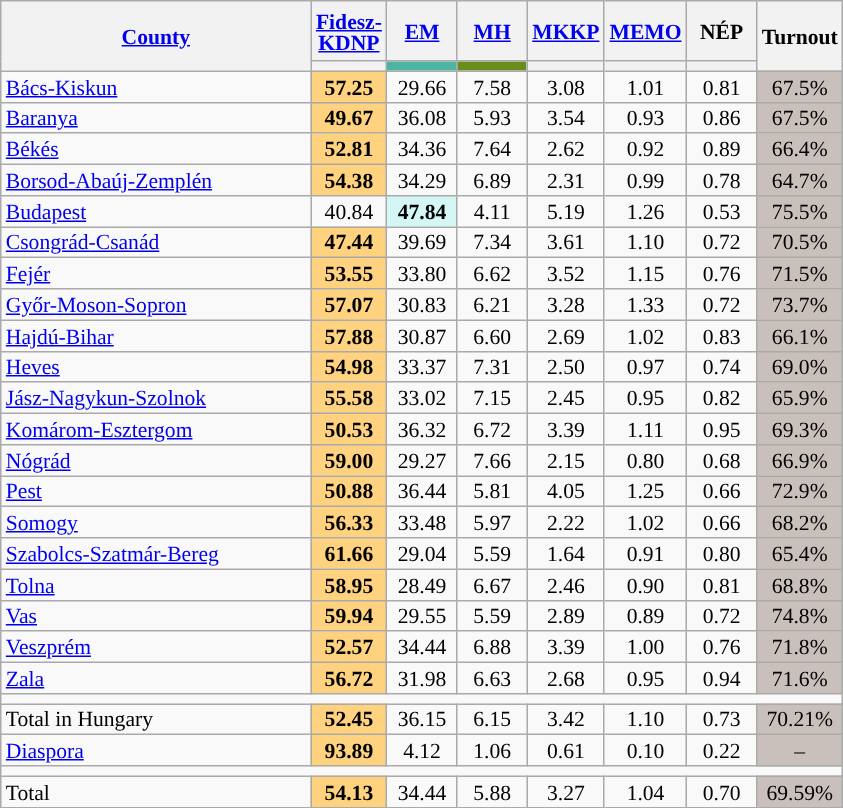<table class="wikitable sortable" style="text-align:center;font-size:90%;line-height:14px">
<tr style="height:40px;">
<th style="width:200px;" rowspan="2"><a href='#'>County</a></th>
<th style="width:40px;"><a href='#'>Fidesz-KDNP</a></th>
<th style="width:40px;"><a href='#'>EM</a></th>
<th style="width:40px;"><a href='#'>MH</a></th>
<th style="width:40px;"><a href='#'>MKKP</a></th>
<th style="width:40px;"><a href='#'>MEMO</a></th>
<th style="width:40px;">NÉP</th>
<th rowspan="2">Turnout </th>
</tr>
<tr>
<th style="background:"></th>
<th style="background:#4CB5A2;"></th>
<th style="background:#688D1B;"></th>
<th style="background:"></th>
<th style="background:"></th>
<th style="background:"></th>
</tr>
<tr>
<td align="left"><a href='#'>Bács-Kiskun</a></td>
<td style="background:#ffd27f;"><strong>57.25</strong></td>
<td>29.66</td>
<td>7.58</td>
<td>3.08</td>
<td>1.01</td>
<td>0.81</td>
<td style="background:#C9C0BB;">67.5%</td>
</tr>
<tr>
<td align="left"><a href='#'>Baranya</a></td>
<td style="background:#ffd27f;"><strong>49.67</strong></td>
<td>36.08</td>
<td>5.93</td>
<td>3.54</td>
<td>0.93</td>
<td>0.86</td>
<td style="background:#C9C0BB;">67.5%</td>
</tr>
<tr>
<td align="left"><a href='#'>Békés</a></td>
<td style="background:#ffd27f;"><strong>52.81</strong></td>
<td>34.36</td>
<td>7.64</td>
<td>2.62</td>
<td>0.92</td>
<td>0.89</td>
<td style="background:#C9C0BB;">66.4%</td>
</tr>
<tr>
<td align="left"><a href='#'>Borsod-Abaúj-Zemplén</a></td>
<td style="background:#ffd27f;"><strong>54.38</strong></td>
<td>34.29</td>
<td>6.89</td>
<td>2.31</td>
<td>0.99</td>
<td>0.78</td>
<td style="background:#C9C0BB;">64.7%</td>
</tr>
<tr>
<td align="left"><a href='#'>Budapest</a></td>
<td>40.84</td>
<td style="background:#D4F7F6"><strong>47.84</strong></td>
<td>4.11</td>
<td>5.19</td>
<td>1.26</td>
<td>0.53</td>
<td style="background:#C9C0BB;">75.5%</td>
</tr>
<tr>
<td align="left"><a href='#'>Csongrád-Csanád</a></td>
<td style="background:#ffd27f;"><strong>47.44</strong></td>
<td>39.69</td>
<td>7.34</td>
<td>3.61</td>
<td>1.10</td>
<td>0.72</td>
<td style="background:#C9C0BB;">70.5%</td>
</tr>
<tr>
<td align="left"><a href='#'>Fejér</a></td>
<td style="background:#ffd27f;"><strong>53.55</strong></td>
<td>33.80</td>
<td>6.62</td>
<td>3.52</td>
<td>1.15</td>
<td>0.76</td>
<td style="background:#C9C0BB;">71.5%</td>
</tr>
<tr>
<td align="left"><a href='#'>Győr-Moson-Sopron</a></td>
<td style="background:#ffd27f;"><strong>57.07</strong></td>
<td>30.83</td>
<td>6.21</td>
<td>3.28</td>
<td>1.33</td>
<td>0.72</td>
<td style="background:#C9C0BB;">73.7%</td>
</tr>
<tr>
<td align="left"><a href='#'>Hajdú-Bihar</a></td>
<td style="background:#ffd27f;"><strong>57.88</strong></td>
<td>30.87</td>
<td>6.60</td>
<td>2.69</td>
<td>1.02</td>
<td>0.83</td>
<td style="background:#C9C0BB;">66.1%</td>
</tr>
<tr>
<td align="left"><a href='#'>Heves</a></td>
<td style="background:#ffd27f;"><strong>54.98</strong></td>
<td>33.37</td>
<td>7.31</td>
<td>2.50</td>
<td>0.97</td>
<td>0.74</td>
<td style="background:#C9C0BB;">69.0%</td>
</tr>
<tr>
<td align="left"><a href='#'>Jász-Nagykun-Szolnok</a></td>
<td style="background:#ffd27f;"><strong>55.58</strong></td>
<td>33.02</td>
<td>7.15</td>
<td>2.45</td>
<td>0.95</td>
<td>0.82</td>
<td style="background:#C9C0BB;">65.9%</td>
</tr>
<tr>
<td align="left"><a href='#'>Komárom-Esztergom</a></td>
<td style="background:#ffd27f;"><strong>50.53</strong></td>
<td>36.32</td>
<td>6.72</td>
<td>3.39</td>
<td>1.11</td>
<td>0.95</td>
<td style="background:#C9C0BB;">69.3%</td>
</tr>
<tr>
<td align="left"><a href='#'>Nógrád</a></td>
<td style="background:#ffd27f;"><strong>59.00</strong></td>
<td>29.27</td>
<td>7.66</td>
<td>2.15</td>
<td>0.80</td>
<td>0.68</td>
<td style="background:#C9C0BB;">66.9%</td>
</tr>
<tr>
<td align="left"><a href='#'>Pest</a></td>
<td style="background:#ffd27f;"><strong>50.88</strong></td>
<td>36.44</td>
<td>5.81</td>
<td>4.05</td>
<td>1.25</td>
<td>0.66</td>
<td style="background:#C9C0BB;">72.9%</td>
</tr>
<tr>
<td align="left"><a href='#'>Somogy</a></td>
<td style="background:#ffd27f;"><strong>56.33</strong></td>
<td>33.48</td>
<td>5.97</td>
<td>2.22</td>
<td>1.02</td>
<td>0.66</td>
<td style="background:#C9C0BB;">68.2%</td>
</tr>
<tr>
<td align="left"><a href='#'>Szabolcs-Szatmár-Bereg</a></td>
<td style="background:#ffd27f;"><strong>61.66</strong></td>
<td>29.04</td>
<td>5.59</td>
<td>1.64</td>
<td>0.91</td>
<td>0.80</td>
<td style="background:#C9C0BB;">65.4%</td>
</tr>
<tr>
<td align="left"><a href='#'>Tolna</a></td>
<td style="background:#ffd27f;"><strong>58.95</strong></td>
<td>28.49</td>
<td>6.67</td>
<td>2.46</td>
<td>0.90</td>
<td>0.81</td>
<td style="background:#C9C0BB;">68.8%</td>
</tr>
<tr>
<td align="left"><a href='#'>Vas</a></td>
<td style="background:#ffd27f;"><strong>59.94</strong></td>
<td>29.55</td>
<td>5.59</td>
<td>2.89</td>
<td>0.89</td>
<td>0.72</td>
<td style="background:#C9C0BB;">74.8%</td>
</tr>
<tr>
<td align="left"><a href='#'>Veszprém</a></td>
<td style="background:#ffd27f;"><strong>52.57</strong></td>
<td>34.44</td>
<td>6.88</td>
<td>3.39</td>
<td>1.00</td>
<td>0.76</td>
<td style="background:#C9C0BB;">71.8%</td>
</tr>
<tr>
<td align="left"><a href='#'>Zala</a></td>
<td style="background:#ffd27f;"><strong>56.72</strong></td>
<td>31.98</td>
<td>6.63</td>
<td>2.68</td>
<td>0.95</td>
<td>0.94</td>
<td style="background:#C9C0BB;">71.6%</td>
</tr>
<tr>
<td colspan=10></td>
</tr>
<tr>
<td align="left">Total in Hungary</td>
<td style="background:#ffd27f;"><strong>52.45</strong></td>
<td>36.15</td>
<td>6.15</td>
<td>3.42</td>
<td>1.10</td>
<td>0.73</td>
<td style="background:#C9C0BB;">70.21%</td>
</tr>
<tr>
<td align="left"><a href='#'>Diaspora</a></td>
<td style="background:#ffd27f;"><strong>93.89</strong></td>
<td>4.12</td>
<td>1.06</td>
<td>0.61</td>
<td>0.10</td>
<td>0.22</td>
<td style="background:#C9C0BB;">–</td>
</tr>
<tr>
<td colspan=10></td>
</tr>
<tr>
<td align="left">Total</td>
<td style="background:#ffd27f;"><strong>54.13</strong></td>
<td>34.44</td>
<td>5.88</td>
<td>3.27</td>
<td>1.04</td>
<td>0.70</td>
<td style="background:#C9C0BB;">69.59%</td>
</tr>
</table>
